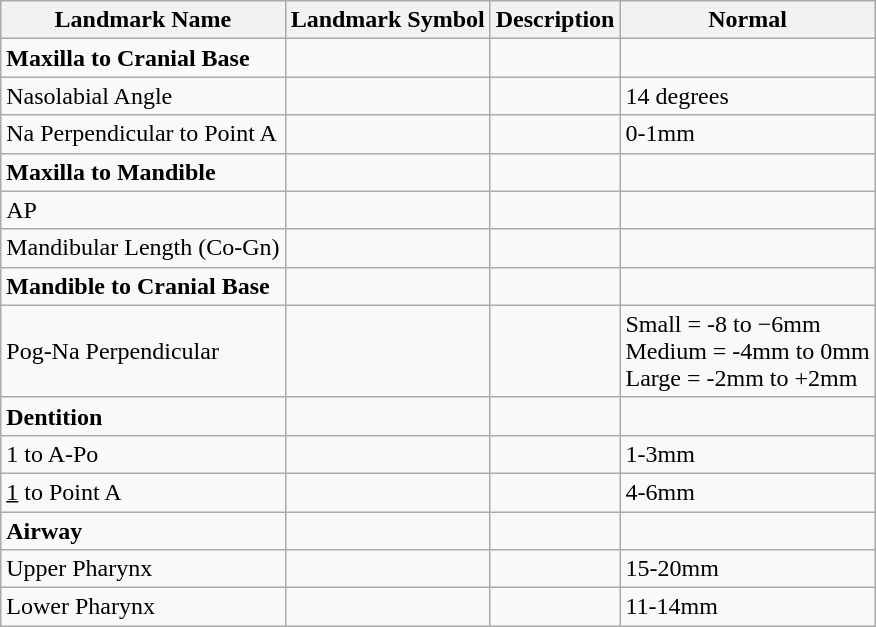<table class="wikitable">
<tr>
<th>Landmark Name</th>
<th>Landmark Symbol</th>
<th>Description</th>
<th>Normal</th>
</tr>
<tr>
<td><strong>Maxilla to Cranial Base</strong></td>
<td></td>
<td></td>
<td></td>
</tr>
<tr>
<td>Nasolabial Angle</td>
<td></td>
<td></td>
<td>14 degrees</td>
</tr>
<tr>
<td>Na Perpendicular to Point A</td>
<td></td>
<td></td>
<td>0-1mm</td>
</tr>
<tr>
<td><strong>Maxilla to Mandible</strong></td>
<td></td>
<td></td>
<td></td>
</tr>
<tr>
<td>AP</td>
<td></td>
<td></td>
<td></td>
</tr>
<tr>
<td>Mandibular Length (Co-Gn)</td>
<td></td>
<td></td>
<td></td>
</tr>
<tr>
<td><strong>Mandible to Cranial Base</strong></td>
<td></td>
<td></td>
<td></td>
</tr>
<tr>
<td>Pog-Na Perpendicular</td>
<td></td>
<td></td>
<td>Small = -8 to −6mm<br>Medium = -4mm to 0mm<br>Large = -2mm to +2mm</td>
</tr>
<tr>
<td><strong>Dentition</strong></td>
<td></td>
<td></td>
<td></td>
</tr>
<tr>
<td>1 to A-Po</td>
<td></td>
<td></td>
<td>1-3mm</td>
</tr>
<tr>
<td><u>1</u> to Point A</td>
<td></td>
<td></td>
<td>4-6mm</td>
</tr>
<tr>
<td><strong>Airway</strong></td>
<td></td>
<td></td>
<td></td>
</tr>
<tr>
<td>Upper Pharynx</td>
<td></td>
<td></td>
<td>15-20mm</td>
</tr>
<tr>
<td>Lower Pharynx</td>
<td></td>
<td></td>
<td>11-14mm</td>
</tr>
</table>
